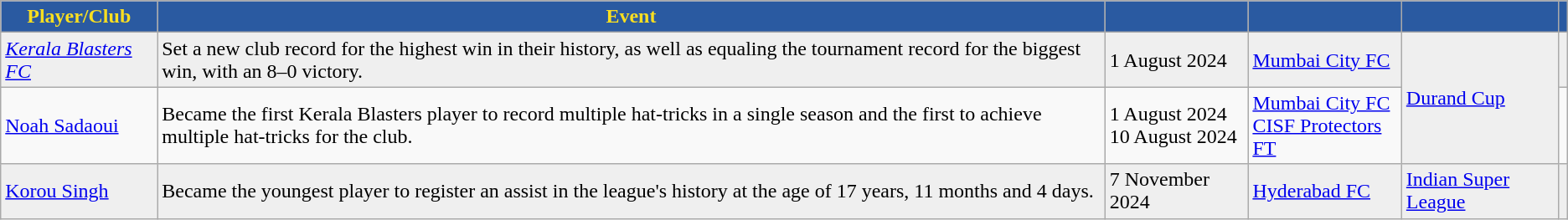<table class="wikitable sortable" style="font-size: 100%; text-align: left;">
<tr>
<th style="background:#2A5AA1; color:#FADF20; text-align:center;">Player/Club</th>
<th style="background:#2A5AA1; color:#FADF20; text-align:center;">Event</th>
<th style="background:#2A5AA1; color:#FADF20; text-align:center;"></th>
<th style="background:#2A5AA1; color:#FADF20; text-align:center;"></th>
<th style="background:#2A5AA1; color:#FADF20; text-align:center;"></th>
<th style="background:#2A5AA1; color:#FADF20; text-align:center;"></th>
</tr>
<tr bgcolor="#EFEFEF">
<td><em><a href='#'>Kerala Blasters FC</a></em></td>
<td>Set a new club record for the highest win in their history, as well as equaling the tournament record for the biggest win, with an 8–0 victory.</td>
<td>1 August 2024</td>
<td> <a href='#'>Mumbai City FC</a></td>
<td rowspan="2"><a href='#'>Durand Cup</a></td>
<td></td>
</tr>
<tr>
<td> <a href='#'>Noah Sadaoui</a></td>
<td>Became the first Kerala Blasters player to record multiple hat-tricks in a single season and the first to achieve multiple hat-tricks for the club.</td>
<td>1 August 2024<br>10 August 2024</td>
<td> <a href='#'>Mumbai City FC</a><br> <a href='#'>CISF Protectors FT</a></td>
<td></td>
</tr>
<tr bgcolor="#EFEFEF">
<td> <a href='#'>Korou Singh</a></td>
<td>Became the youngest player to register an assist in the league's history at the age of  17 years, 11 months and 4 days.</td>
<td>7 November 2024</td>
<td> <a href='#'>Hyderabad FC</a></td>
<td><a href='#'>Indian Super League</a></td>
<td></td>
</tr>
</table>
